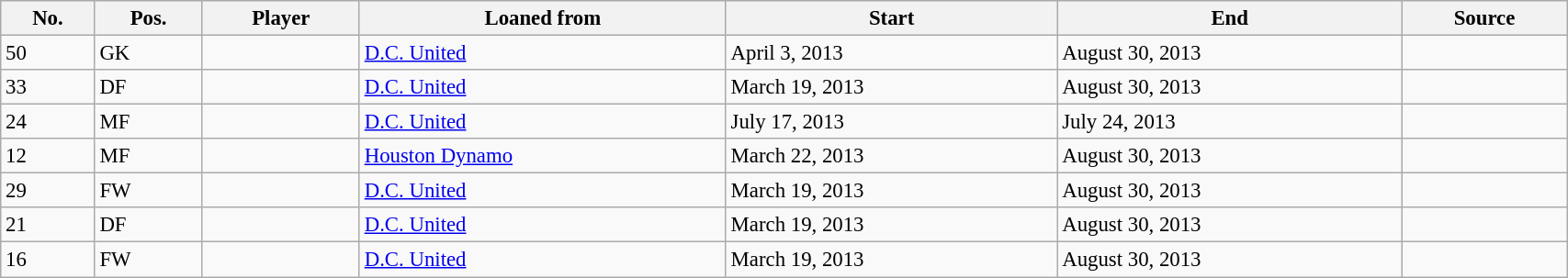<table class="wikitable sortable" style="width:90%; text-align:center; font-size:95%; text-align:left;">
<tr>
<th><strong>No.</strong></th>
<th><strong>Pos.</strong></th>
<th><strong>Player</strong></th>
<th><strong>Loaned from</strong></th>
<th><strong>Start</strong></th>
<th><strong>End</strong></th>
<th><strong>Source</strong></th>
</tr>
<tr>
<td>50</td>
<td>GK</td>
<td></td>
<td><a href='#'>D.C. United</a></td>
<td>April 3, 2013</td>
<td>August 30, 2013</td>
<td></td>
</tr>
<tr>
<td>33</td>
<td>DF</td>
<td></td>
<td><a href='#'>D.C. United</a></td>
<td>March 19, 2013</td>
<td>August 30, 2013</td>
<td></td>
</tr>
<tr>
<td>24</td>
<td>MF</td>
<td></td>
<td><a href='#'>D.C. United</a></td>
<td>July 17, 2013</td>
<td>July 24, 2013</td>
<td></td>
</tr>
<tr>
<td>12</td>
<td>MF</td>
<td></td>
<td><a href='#'>Houston Dynamo</a></td>
<td>March 22, 2013</td>
<td>August 30, 2013</td>
<td></td>
</tr>
<tr>
<td>29</td>
<td>FW</td>
<td></td>
<td><a href='#'>D.C. United</a></td>
<td>March 19, 2013</td>
<td>August 30, 2013</td>
<td></td>
</tr>
<tr>
<td>21</td>
<td>DF</td>
<td></td>
<td><a href='#'>D.C. United</a></td>
<td>March 19, 2013</td>
<td>August 30, 2013</td>
<td></td>
</tr>
<tr>
<td>16</td>
<td>FW</td>
<td></td>
<td><a href='#'>D.C. United</a></td>
<td>March 19, 2013</td>
<td>August 30, 2013</td>
<td></td>
</tr>
</table>
